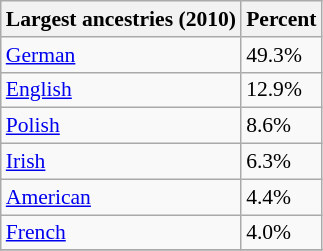<table class="wikitable sortable collapsible" style="font-size: 90%;">
<tr>
<th>Largest ancestries (2010)</th>
<th>Percent</th>
</tr>
<tr>
<td><a href='#'>German</a></td>
<td>49.3%</td>
</tr>
<tr>
<td><a href='#'>English</a></td>
<td>12.9%</td>
</tr>
<tr>
<td><a href='#'>Polish</a></td>
<td>8.6%</td>
</tr>
<tr>
<td><a href='#'>Irish</a></td>
<td>6.3%</td>
</tr>
<tr>
<td><a href='#'>American</a></td>
<td>4.4%</td>
</tr>
<tr>
<td><a href='#'>French</a></td>
<td>4.0%</td>
</tr>
<tr>
</tr>
</table>
